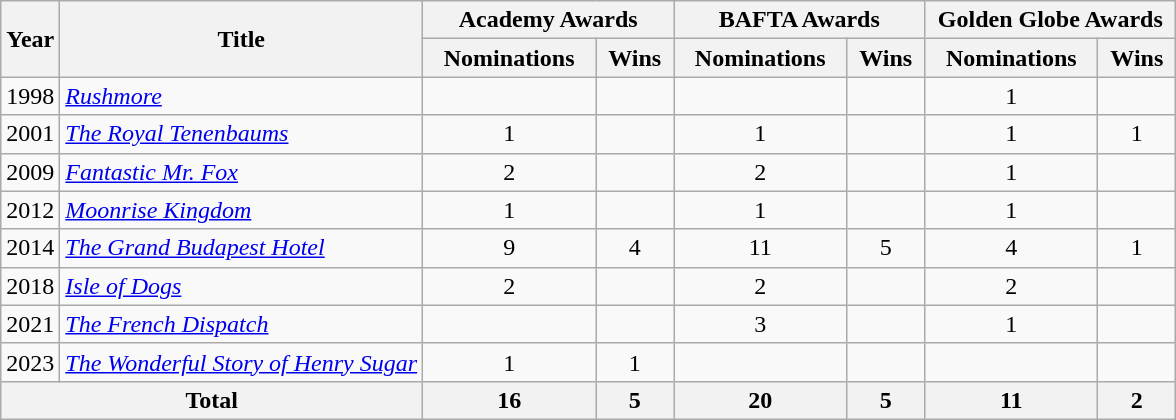<table class="wikitable">
<tr>
<th rowspan="2">Year</th>
<th rowspan="2">Title</th>
<th colspan="2" style="text-align:center;" width=160>Academy Awards</th>
<th colspan="2" style="text-align:center;" width=160>BAFTA Awards</th>
<th colspan="2" style="text-align:center;" width=160>Golden Globe Awards</th>
</tr>
<tr>
<th>Nominations</th>
<th>Wins</th>
<th>Nominations</th>
<th>Wins</th>
<th>Nominations</th>
<th>Wins</th>
</tr>
<tr>
<td>1998</td>
<td><em><a href='#'>Rushmore</a></em></td>
<td></td>
<td></td>
<td></td>
<td></td>
<td align=center>1</td>
<td></td>
</tr>
<tr>
<td>2001</td>
<td><em><a href='#'>The Royal Tenenbaums</a></em></td>
<td align=center>1</td>
<td></td>
<td align=center>1</td>
<td></td>
<td align=center>1</td>
<td align=center>1</td>
</tr>
<tr>
<td>2009</td>
<td><em><a href='#'>Fantastic Mr. Fox</a></em></td>
<td align=center>2</td>
<td></td>
<td align=center>2</td>
<td></td>
<td align=center>1</td>
<td></td>
</tr>
<tr>
<td>2012</td>
<td><em><a href='#'>Moonrise Kingdom</a></em></td>
<td align=center>1</td>
<td></td>
<td align=center>1</td>
<td></td>
<td align=center>1</td>
<td></td>
</tr>
<tr>
<td>2014</td>
<td><em><a href='#'>The Grand Budapest Hotel</a></em></td>
<td align=center>9</td>
<td align=center>4</td>
<td align=center>11</td>
<td align=center>5</td>
<td align=center>4</td>
<td align=center>1</td>
</tr>
<tr>
<td>2018</td>
<td><em><a href='#'>Isle of Dogs</a></em></td>
<td align=center>2</td>
<td></td>
<td align=center>2</td>
<td></td>
<td align=center>2</td>
<td></td>
</tr>
<tr>
<td>2021</td>
<td><em><a href='#'>The French Dispatch</a></em></td>
<td></td>
<td></td>
<td align=center>3</td>
<td></td>
<td align=center>1</td>
<td></td>
</tr>
<tr>
<td>2023</td>
<td><em><a href='#'>The Wonderful Story of Henry Sugar</a></em></td>
<td align=center>1</td>
<td align=center>1</td>
<td></td>
<td></td>
<td></td>
<td></td>
</tr>
<tr>
<th colspan="2">Total</th>
<th align="center">16</th>
<th align="center">5</th>
<th align="center">20</th>
<th align="center">5</th>
<th align="center">11</th>
<th align="center">2</th>
</tr>
</table>
